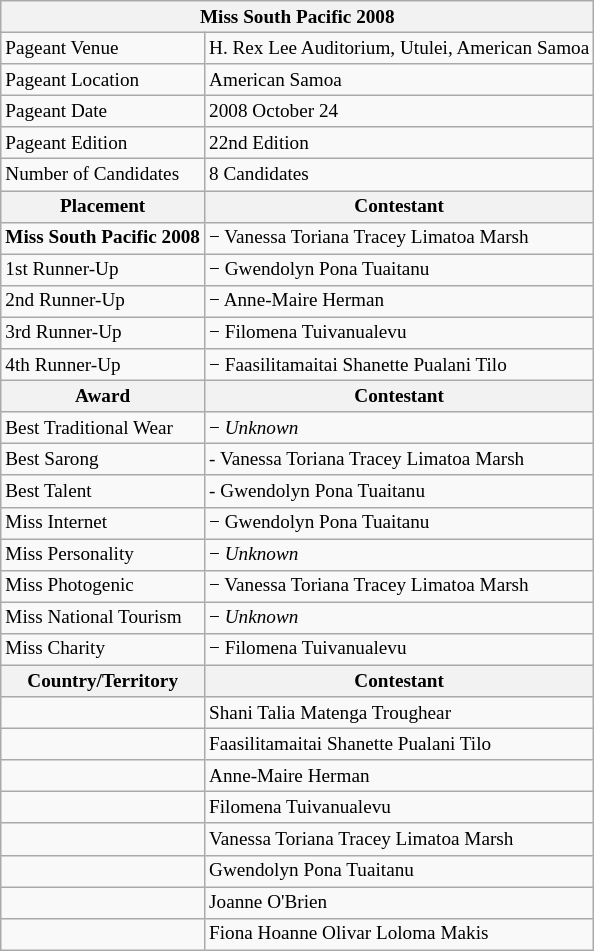<table class="wikitable sortable" style="font-size: 80%;">
<tr>
<th colspan="2"><strong>Miss South Pacific 2008</strong></th>
</tr>
<tr>
<td>Pageant Venue</td>
<td>H. Rex Lee Auditorium, Utulei, American Samoa</td>
</tr>
<tr>
<td>Pageant Location</td>
<td>American Samoa</td>
</tr>
<tr>
<td>Pageant Date</td>
<td>2008 October 24</td>
</tr>
<tr>
<td>Pageant Edition</td>
<td>22nd Edition</td>
</tr>
<tr>
<td>Number of Candidates</td>
<td>8 Candidates</td>
</tr>
<tr>
<th>Placement</th>
<th>Contestant</th>
</tr>
<tr>
<td><strong>Miss South Pacific 2008</strong></td>
<td> − Vanessa Toriana Tracey Limatoa Marsh</td>
</tr>
<tr>
<td>1st Runner-Up</td>
<td> − Gwendolyn Pona Tuaitanu</td>
</tr>
<tr>
<td>2nd Runner-Up</td>
<td> − Anne-Maire Herman</td>
</tr>
<tr>
<td>3rd Runner-Up</td>
<td> − Filomena Tuivanualevu</td>
</tr>
<tr>
<td>4th Runner-Up</td>
<td> − Faasilitamaitai Shanette Pualani Tilo</td>
</tr>
<tr>
<th>Award</th>
<th>Contestant</th>
</tr>
<tr>
<td>Best Traditional Wear</td>
<td> − <em>Unknown</em></td>
</tr>
<tr>
<td>Best Sarong</td>
<td> - Vanessa Toriana Tracey Limatoa Marsh</td>
</tr>
<tr>
<td>Best Talent</td>
<td> - Gwendolyn Pona Tuaitanu</td>
</tr>
<tr>
<td>Miss Internet</td>
<td> − Gwendolyn Pona Tuaitanu</td>
</tr>
<tr>
<td>Miss Personality</td>
<td> − <em>Unknown</em></td>
</tr>
<tr>
<td>Miss Photogenic</td>
<td> − Vanessa Toriana Tracey Limatoa Marsh</td>
</tr>
<tr>
<td>Miss National Tourism</td>
<td> − <em>Unknown</em></td>
</tr>
<tr>
<td>Miss Charity</td>
<td> − Filomena Tuivanualevu</td>
</tr>
<tr>
<th><strong>Country/Territory</strong></th>
<th>Contestant</th>
</tr>
<tr>
<td></td>
<td>Shani Talia Matenga Troughear</td>
</tr>
<tr>
<td></td>
<td>Faasilitamaitai Shanette Pualani Tilo</td>
</tr>
<tr>
<td></td>
<td>Anne-Maire Herman</td>
</tr>
<tr>
<td></td>
<td>Filomena Tuivanualevu</td>
</tr>
<tr>
<td></td>
<td>Vanessa Toriana Tracey Limatoa Marsh</td>
</tr>
<tr>
<td></td>
<td>Gwendolyn Pona Tuaitanu</td>
</tr>
<tr>
<td></td>
<td>Joanne O'Brien</td>
</tr>
<tr>
<td></td>
<td>Fiona Hoanne Olivar Loloma Makis</td>
</tr>
</table>
